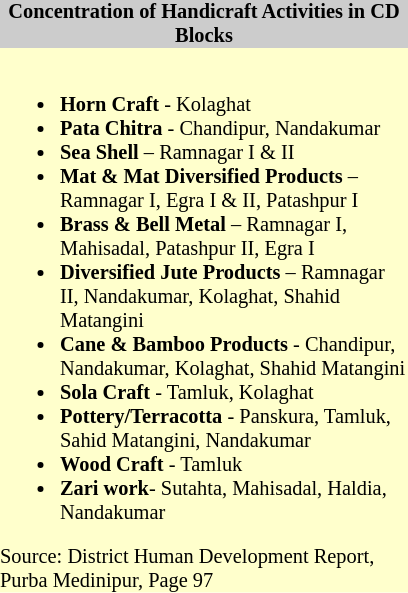<table class="toccolours" style="float: left; margin-right: 1em; font-size: 85%; background:#ffffcc; color:black; width:20em; max-width: 25%;" cellspacing="0" cellpadding="0">
<tr>
<th style="background-color:#cccccc;">Concentration of Handicraft Activities in CD Blocks</th>
</tr>
<tr>
<td style="text-align: left;"><br><ul><li><strong>Horn Craft</strong> - Kolaghat</li><li><strong>Pata Chitra</strong> - Chandipur, Nandakumar</li><li><strong>Sea Shell</strong> – Ramnagar I & II</li><li><strong>Mat & Mat Diversified Products</strong> – Ramnagar I, Egra I & II, Patashpur I</li><li><strong>Brass & Bell Metal</strong> – Ramnagar I, Mahisadal, Patashpur II, Egra I</li><li><strong>Diversified Jute Products</strong> – Ramnagar II, Nandakumar, Kolaghat, Shahid Matangini</li><li><strong>Cane & Bamboo Products</strong> - Chandipur, Nandakumar, Kolaghat, Shahid Matangini</li><li><strong>Sola Craft</strong> - Tamluk, Kolaghat</li><li><strong>Pottery/Terracotta</strong> - Panskura, Tamluk, Sahid Matangini, Nandakumar</li><li><strong>Wood Craft</strong> - Tamluk</li><li><strong>Zari work</strong>- Sutahta, Mahisadal, Haldia, Nandakumar</li></ul>Source: District Human Development Report, Purba Medinipur, Page 97</td>
</tr>
</table>
